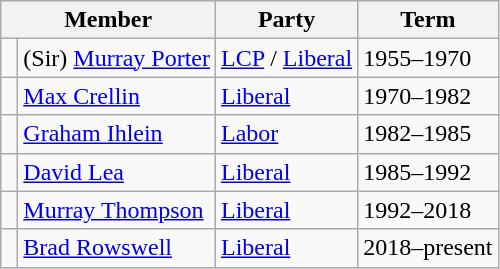<table class="wikitable">
<tr>
<th colspan="2">Member</th>
<th>Party</th>
<th>Term</th>
</tr>
<tr>
<td> </td>
<td>(Sir) <a href='#'>Murray Porter</a></td>
<td><a href='#'>LCP</a> / <a href='#'>Liberal</a></td>
<td>1955–1970</td>
</tr>
<tr>
<td> </td>
<td><a href='#'>Max Crellin</a></td>
<td><a href='#'>Liberal</a></td>
<td>1970–1982</td>
</tr>
<tr>
<td> </td>
<td><a href='#'>Graham Ihlein</a></td>
<td><a href='#'>Labor</a></td>
<td>1982–1985</td>
</tr>
<tr>
<td> </td>
<td><a href='#'>David Lea</a></td>
<td><a href='#'>Liberal</a></td>
<td>1985–1992</td>
</tr>
<tr>
<td> </td>
<td><a href='#'>Murray Thompson</a></td>
<td><a href='#'>Liberal</a></td>
<td>1992–2018</td>
</tr>
<tr>
<td> </td>
<td><a href='#'>Brad Rowswell</a></td>
<td><a href='#'>Liberal</a></td>
<td>2018–present</td>
</tr>
</table>
